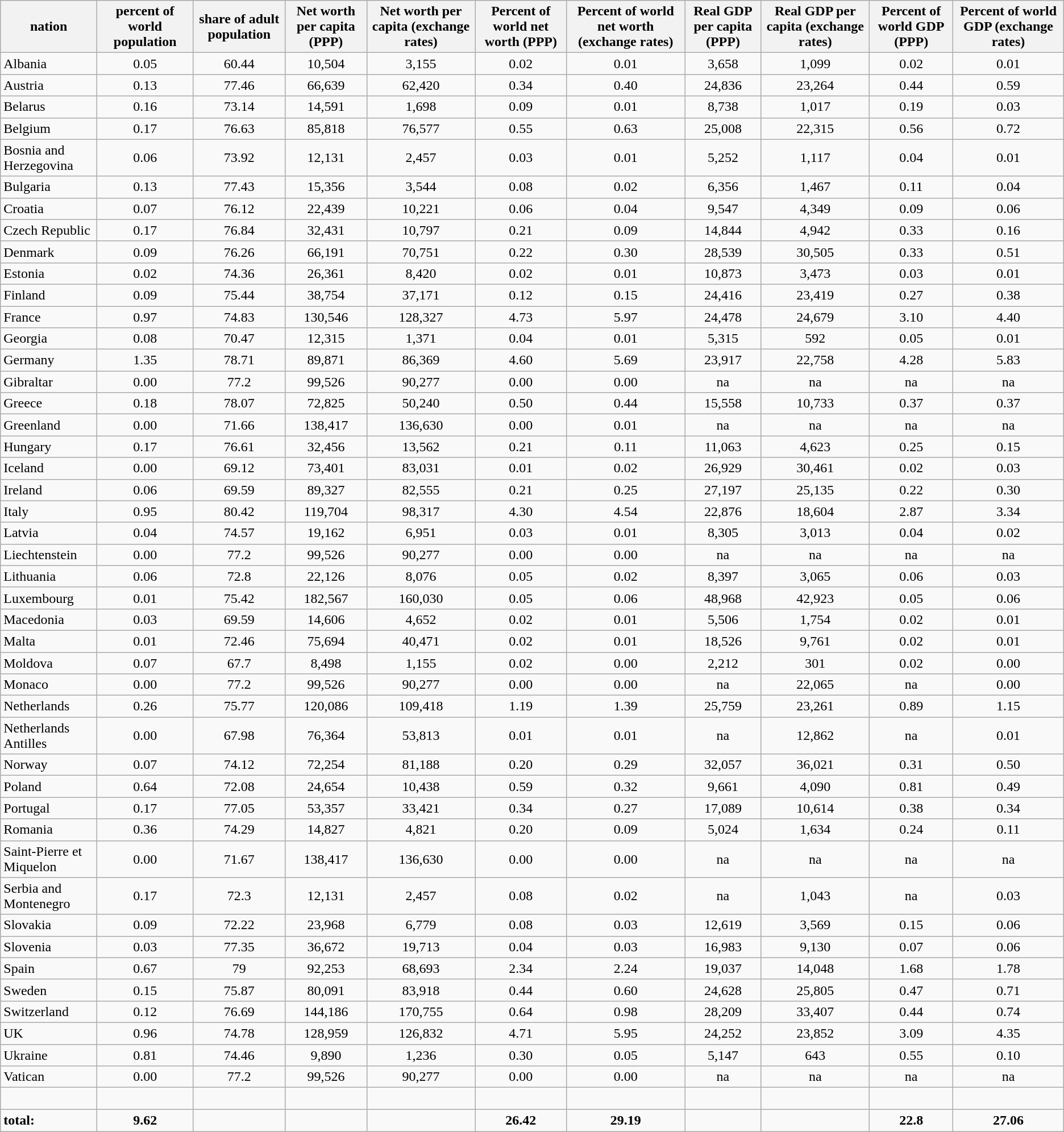<table class="wikitable sortable" frame="VOID" rules="NONE" frame="VOID" rules="NONE">
<tr>
<th>nation</th>
<th>percent of world population</th>
<th>share of adult population</th>
<th>Net worth per capita (PPP)</th>
<th>Net worth per capita (exchange rates)</th>
<th>Percent of world net worth (PPP)</th>
<th>Percent of world net worth (exchange rates)</th>
<th>Real GDP per capita (PPP)</th>
<th>Real GDP per capita (exchange rates)</th>
<th>Percent of world GDP (PPP)</th>
<th>Percent of world GDP (exchange rates)</th>
</tr>
<tr>
<td height="16" align="LEFT">Albania</td>
<td align="CENTER">0.05</td>
<td align="CENTER">60.44</td>
<td align="CENTER">10,504</td>
<td align="CENTER">3,155</td>
<td align="CENTER">0.02</td>
<td align="CENTER">0.01</td>
<td align="CENTER">3,658</td>
<td align="CENTER">1,099</td>
<td align="CENTER">0.02</td>
<td align="CENTER">0.01</td>
</tr>
<tr>
<td height="16" align="LEFT">Austria</td>
<td align="CENTER">0.13</td>
<td align="CENTER">77.46</td>
<td align="CENTER">66,639</td>
<td align="CENTER">62,420</td>
<td align="CENTER">0.34</td>
<td align="CENTER">0.40</td>
<td align="CENTER">24,836</td>
<td align="CENTER">23,264</td>
<td align="CENTER">0.44</td>
<td align="CENTER">0.59</td>
</tr>
<tr>
<td height="16" align="LEFT">Belarus</td>
<td align="CENTER">0.16</td>
<td align="CENTER">73.14</td>
<td align="CENTER">14,591</td>
<td align="CENTER">1,698</td>
<td align="CENTER">0.09</td>
<td align="CENTER">0.01</td>
<td align="CENTER">8,738</td>
<td align="CENTER">1,017</td>
<td align="CENTER">0.19</td>
<td align="CENTER">0.03</td>
</tr>
<tr>
<td height="16" align="LEFT">Belgium</td>
<td align="CENTER">0.17</td>
<td align="CENTER">76.63</td>
<td align="CENTER">85,818</td>
<td align="CENTER">76,577</td>
<td align="CENTER">0.55</td>
<td align="CENTER">0.63</td>
<td align="CENTER">25,008</td>
<td align="CENTER">22,315</td>
<td align="CENTER">0.56</td>
<td align="CENTER">0.72</td>
</tr>
<tr>
<td height="16" align="LEFT">Bosnia and Herzegovina</td>
<td align="CENTER">0.06</td>
<td align="CENTER">73.92</td>
<td align="CENTER">12,131</td>
<td align="CENTER">2,457</td>
<td align="CENTER">0.03</td>
<td align="CENTER">0.01</td>
<td align="CENTER">5,252</td>
<td align="CENTER">1,117</td>
<td align="CENTER">0.04</td>
<td align="CENTER">0.01</td>
</tr>
<tr>
<td height="16" align="LEFT">Bulgaria</td>
<td align="CENTER">0.13</td>
<td align="CENTER">77.43</td>
<td align="CENTER">15,356</td>
<td align="CENTER">3,544</td>
<td align="CENTER">0.08</td>
<td align="CENTER">0.02</td>
<td align="CENTER">6,356</td>
<td align="CENTER">1,467</td>
<td align="CENTER">0.11</td>
<td align="CENTER">0.04</td>
</tr>
<tr>
<td height="16" align="LEFT">Croatia</td>
<td align="CENTER">0.07</td>
<td align="CENTER">76.12</td>
<td align="CENTER">22,439</td>
<td align="CENTER">10,221</td>
<td align="CENTER">0.06</td>
<td align="CENTER">0.04</td>
<td align="CENTER">9,547</td>
<td align="CENTER">4,349</td>
<td align="CENTER">0.09</td>
<td align="CENTER">0.06</td>
</tr>
<tr>
<td height="16" align="LEFT">Czech Republic</td>
<td align="CENTER">0.17</td>
<td align="CENTER">76.84</td>
<td align="CENTER">32,431</td>
<td align="CENTER">10,797</td>
<td align="CENTER">0.21</td>
<td align="CENTER">0.09</td>
<td align="CENTER">14,844</td>
<td align="CENTER">4,942</td>
<td align="CENTER">0.33</td>
<td align="CENTER">0.16</td>
</tr>
<tr>
<td height="16" align="LEFT">Denmark</td>
<td align="CENTER">0.09</td>
<td align="CENTER">76.26</td>
<td align="CENTER">66,191</td>
<td align="CENTER">70,751</td>
<td align="CENTER">0.22</td>
<td align="CENTER">0.30</td>
<td align="CENTER">28,539</td>
<td align="CENTER">30,505</td>
<td align="CENTER">0.33</td>
<td align="CENTER">0.51</td>
</tr>
<tr>
<td height="16" align="LEFT">Estonia</td>
<td align="CENTER">0.02</td>
<td align="CENTER">74.36</td>
<td align="CENTER">26,361</td>
<td align="CENTER">8,420</td>
<td align="CENTER">0.02</td>
<td align="CENTER">0.01</td>
<td align="CENTER">10,873</td>
<td align="CENTER">3,473</td>
<td align="CENTER">0.03</td>
<td align="CENTER">0.01</td>
</tr>
<tr>
<td height="16" align="LEFT">Finland</td>
<td align="CENTER">0.09</td>
<td align="CENTER">75.44</td>
<td align="CENTER">38,754</td>
<td align="CENTER">37,171</td>
<td align="CENTER">0.12</td>
<td align="CENTER">0.15</td>
<td align="CENTER">24,416</td>
<td align="CENTER">23,419</td>
<td align="CENTER">0.27</td>
<td align="CENTER">0.38</td>
</tr>
<tr>
<td height="16" align="LEFT">France</td>
<td align="CENTER">0.97</td>
<td align="CENTER">74.83</td>
<td align="CENTER">130,546</td>
<td align="CENTER">128,327</td>
<td align="CENTER">4.73</td>
<td align="CENTER">5.97</td>
<td align="CENTER">24,478</td>
<td align="CENTER">24,679</td>
<td align="CENTER">3.10</td>
<td align="CENTER">4.40</td>
</tr>
<tr>
<td height="16" align="LEFT">Georgia</td>
<td align="CENTER">0.08</td>
<td align="CENTER">70.47</td>
<td align="CENTER">12,315</td>
<td align="CENTER">1,371</td>
<td align="CENTER">0.04</td>
<td align="CENTER">0.01</td>
<td align="CENTER">5,315</td>
<td align="CENTER">592</td>
<td align="CENTER">0.05</td>
<td align="CENTER">0.01</td>
</tr>
<tr>
<td height="16" align="LEFT">Germany</td>
<td align="CENTER">1.35</td>
<td align="CENTER">78.71</td>
<td align="CENTER">89,871</td>
<td align="CENTER">86,369</td>
<td align="CENTER">4.60</td>
<td align="CENTER">5.69</td>
<td align="CENTER">23,917</td>
<td align="CENTER">22,758</td>
<td align="CENTER">4.28</td>
<td align="CENTER">5.83</td>
</tr>
<tr>
<td height="17" align="LEFT">Gibraltar</td>
<td align="CENTER">0.00</td>
<td align="CENTER">77.2</td>
<td align="CENTER">99,526</td>
<td align="CENTER">90,277</td>
<td align="CENTER">0.00</td>
<td align="CENTER">0.00</td>
<td align="CENTER">na</td>
<td align="CENTER">na</td>
<td align="CENTER">na</td>
<td align="CENTER">na</td>
</tr>
<tr>
<td height="16" align="LEFT">Greece</td>
<td align="CENTER">0.18</td>
<td align="CENTER">78.07</td>
<td align="CENTER">72,825</td>
<td align="CENTER">50,240</td>
<td align="CENTER">0.50</td>
<td align="CENTER">0.44</td>
<td align="CENTER">15,558</td>
<td align="CENTER">10,733</td>
<td align="CENTER">0.37</td>
<td align="CENTER">0.37</td>
</tr>
<tr>
<td height="17" align="LEFT">Greenland</td>
<td align="CENTER">0.00</td>
<td align="CENTER">71.66</td>
<td align="CENTER">138,417</td>
<td align="CENTER">136,630</td>
<td align="CENTER">0.00</td>
<td align="CENTER">0.01</td>
<td align="CENTER">na</td>
<td align="CENTER">na</td>
<td align="CENTER">na</td>
<td align="CENTER">na</td>
</tr>
<tr>
<td height="16" align="LEFT">Hungary</td>
<td align="CENTER">0.17</td>
<td align="CENTER">76.61</td>
<td align="CENTER">32,456</td>
<td align="CENTER">13,562</td>
<td align="CENTER">0.21</td>
<td align="CENTER">0.11</td>
<td align="CENTER">11,063</td>
<td align="CENTER">4,623</td>
<td align="CENTER">0.25</td>
<td align="CENTER">0.15</td>
</tr>
<tr>
<td height="16" align="LEFT">Iceland</td>
<td align="CENTER">0.00</td>
<td align="CENTER">69.12</td>
<td align="CENTER">73,401</td>
<td align="CENTER">83,031</td>
<td align="CENTER">0.01</td>
<td align="CENTER">0.02</td>
<td align="CENTER">26,929</td>
<td align="CENTER">30,461</td>
<td align="CENTER">0.02</td>
<td align="CENTER">0.03</td>
</tr>
<tr>
<td height="16" align="LEFT">Ireland</td>
<td align="CENTER">0.06</td>
<td align="CENTER">69.59</td>
<td align="CENTER">89,327</td>
<td align="CENTER">82,555</td>
<td align="CENTER">0.21</td>
<td align="CENTER">0.25</td>
<td align="CENTER">27,197</td>
<td align="CENTER">25,135</td>
<td align="CENTER">0.22</td>
<td align="CENTER">0.30</td>
</tr>
<tr>
<td height="16" align="LEFT">Italy</td>
<td align="CENTER">0.95</td>
<td align="CENTER">80.42</td>
<td align="CENTER">119,704</td>
<td align="CENTER">98,317</td>
<td align="CENTER">4.30</td>
<td align="CENTER">4.54</td>
<td align="CENTER">22,876</td>
<td align="CENTER">18,604</td>
<td align="CENTER">2.87</td>
<td align="CENTER">3.34</td>
</tr>
<tr>
<td height="16" align="LEFT">Latvia</td>
<td align="CENTER">0.04</td>
<td align="CENTER">74.57</td>
<td align="CENTER">19,162</td>
<td align="CENTER">6,951</td>
<td align="CENTER">0.03</td>
<td align="CENTER">0.01</td>
<td align="CENTER">8,305</td>
<td align="CENTER">3,013</td>
<td align="CENTER">0.04</td>
<td align="CENTER">0.02</td>
</tr>
<tr>
<td height="17" align="LEFT">Liechtenstein</td>
<td align="CENTER">0.00</td>
<td align="CENTER">77.2</td>
<td align="CENTER">99,526</td>
<td align="CENTER">90,277</td>
<td align="CENTER">0.00</td>
<td align="CENTER">0.00</td>
<td align="CENTER">na</td>
<td align="CENTER">na</td>
<td align="CENTER">na</td>
<td align="CENTER">na</td>
</tr>
<tr>
<td height="16" align="LEFT">Lithuania</td>
<td align="CENTER">0.06</td>
<td align="CENTER">72.8</td>
<td align="CENTER">22,126</td>
<td align="CENTER">8,076</td>
<td align="CENTER">0.05</td>
<td align="CENTER">0.02</td>
<td align="CENTER">8,397</td>
<td align="CENTER">3,065</td>
<td align="CENTER">0.06</td>
<td align="CENTER">0.03</td>
</tr>
<tr>
<td height="16" align="LEFT">Luxembourg</td>
<td align="CENTER">0.01</td>
<td align="CENTER">75.42</td>
<td align="CENTER">182,567</td>
<td align="CENTER">160,030</td>
<td align="CENTER">0.05</td>
<td align="CENTER">0.06</td>
<td align="CENTER">48,968</td>
<td align="CENTER">42,923</td>
<td align="CENTER">0.05</td>
<td align="CENTER">0.06</td>
</tr>
<tr>
<td height="16" align="LEFT">Macedonia</td>
<td align="CENTER">0.03</td>
<td align="CENTER">69.59</td>
<td align="CENTER">14,606</td>
<td align="CENTER">4,652</td>
<td align="CENTER">0.02</td>
<td align="CENTER">0.01</td>
<td align="CENTER">5,506</td>
<td align="CENTER">1,754</td>
<td align="CENTER">0.02</td>
<td align="CENTER">0.01</td>
</tr>
<tr>
<td height="16" align="LEFT">Malta</td>
<td align="CENTER">0.01</td>
<td align="CENTER">72.46</td>
<td align="CENTER">75,694</td>
<td align="CENTER">40,471</td>
<td align="CENTER">0.02</td>
<td align="CENTER">0.01</td>
<td align="CENTER">18,526</td>
<td align="CENTER">9,761</td>
<td align="CENTER">0.02</td>
<td align="CENTER">0.01</td>
</tr>
<tr>
<td height="16" align="LEFT">Moldova</td>
<td align="CENTER">0.07</td>
<td align="CENTER">67.7</td>
<td align="CENTER">8,498</td>
<td align="CENTER">1,155</td>
<td align="CENTER">0.02</td>
<td align="CENTER">0.00</td>
<td align="CENTER">2,212</td>
<td align="CENTER">301</td>
<td align="CENTER">0.02</td>
<td align="CENTER">0.00</td>
</tr>
<tr>
<td height="17" align="LEFT">Monaco</td>
<td align="CENTER">0.00</td>
<td align="CENTER">77.2</td>
<td align="CENTER">99,526</td>
<td align="CENTER">90,277</td>
<td align="CENTER">0.00</td>
<td align="CENTER">0.00</td>
<td align="CENTER">na</td>
<td align="CENTER">22,065</td>
<td align="CENTER">na</td>
<td align="CENTER">0.00</td>
</tr>
<tr>
<td height="16" align="LEFT">Netherlands</td>
<td align="CENTER">0.26</td>
<td align="CENTER">75.77</td>
<td align="CENTER">120,086</td>
<td align="CENTER">109,418</td>
<td align="CENTER">1.19</td>
<td align="CENTER">1.39</td>
<td align="CENTER">25,759</td>
<td align="CENTER">23,261</td>
<td align="CENTER">0.89</td>
<td align="CENTER">1.15</td>
</tr>
<tr>
<td height="17" align="LEFT">Netherlands Antilles</td>
<td align="CENTER">0.00</td>
<td align="CENTER">67.98</td>
<td align="CENTER">76,364</td>
<td align="CENTER">53,813</td>
<td align="CENTER">0.01</td>
<td align="CENTER">0.01</td>
<td align="CENTER">na</td>
<td align="CENTER">12,862</td>
<td align="CENTER">na</td>
<td align="CENTER">0.01</td>
</tr>
<tr>
<td height="16" align="LEFT">Norway</td>
<td align="CENTER">0.07</td>
<td align="CENTER">74.12</td>
<td align="CENTER">72,254</td>
<td align="CENTER">81,188</td>
<td align="CENTER">0.20</td>
<td align="CENTER">0.29</td>
<td align="CENTER">32,057</td>
<td align="CENTER">36,021</td>
<td align="CENTER">0.31</td>
<td align="CENTER">0.50</td>
</tr>
<tr>
<td height="16" align="LEFT">Poland</td>
<td align="CENTER">0.64</td>
<td align="CENTER">72.08</td>
<td align="CENTER">24,654</td>
<td align="CENTER">10,438</td>
<td align="CENTER">0.59</td>
<td align="CENTER">0.32</td>
<td align="CENTER">9,661</td>
<td align="CENTER">4,090</td>
<td align="CENTER">0.81</td>
<td align="CENTER">0.49</td>
</tr>
<tr>
<td height="16" align="LEFT">Portugal</td>
<td align="CENTER">0.17</td>
<td align="CENTER">77.05</td>
<td align="CENTER">53,357</td>
<td align="CENTER">33,421</td>
<td align="CENTER">0.34</td>
<td align="CENTER">0.27</td>
<td align="CENTER">17,089</td>
<td align="CENTER">10,614</td>
<td align="CENTER">0.38</td>
<td align="CENTER">0.34</td>
</tr>
<tr>
<td height="16" align="LEFT">Romania</td>
<td align="CENTER">0.36</td>
<td align="CENTER">74.29</td>
<td align="CENTER">14,827</td>
<td align="CENTER">4,821</td>
<td align="CENTER">0.20</td>
<td align="CENTER">0.09</td>
<td align="CENTER">5,024</td>
<td align="CENTER">1,634</td>
<td align="CENTER">0.24</td>
<td align="CENTER">0.11</td>
</tr>
<tr>
<td height="17" align="LEFT">Saint-Pierre et Miquelon</td>
<td align="CENTER">0.00</td>
<td align="CENTER">71.67</td>
<td align="CENTER">138,417</td>
<td align="CENTER">136,630</td>
<td align="CENTER">0.00</td>
<td align="CENTER">0.00</td>
<td align="CENTER">na</td>
<td align="CENTER">na</td>
<td align="CENTER">na</td>
<td align="CENTER">na</td>
</tr>
<tr>
<td height="17" align="LEFT">Serbia and Montenegro</td>
<td align="CENTER">0.17</td>
<td align="CENTER">72.3</td>
<td align="CENTER">12,131</td>
<td align="CENTER">2,457</td>
<td align="CENTER">0.08</td>
<td align="CENTER">0.02</td>
<td align="CENTER">na</td>
<td align="CENTER">1,043</td>
<td align="CENTER">na</td>
<td align="CENTER">0.03</td>
</tr>
<tr>
<td height="16" align="LEFT">Slovakia</td>
<td align="CENTER">0.09</td>
<td align="CENTER">72.22</td>
<td align="CENTER">23,968</td>
<td align="CENTER">6,779</td>
<td align="CENTER">0.08</td>
<td align="CENTER">0.03</td>
<td align="CENTER">12,619</td>
<td align="CENTER">3,569</td>
<td align="CENTER">0.15</td>
<td align="CENTER">0.06</td>
</tr>
<tr>
<td height="16" align="LEFT">Slovenia</td>
<td align="CENTER">0.03</td>
<td align="CENTER">77.35</td>
<td align="CENTER">36,672</td>
<td align="CENTER">19,713</td>
<td align="CENTER">0.04</td>
<td align="CENTER">0.03</td>
<td align="CENTER">16,983</td>
<td align="CENTER">9,130</td>
<td align="CENTER">0.07</td>
<td align="CENTER">0.06</td>
</tr>
<tr>
<td height="16" align="LEFT">Spain</td>
<td align="CENTER">0.67</td>
<td align="CENTER">79</td>
<td align="CENTER">92,253</td>
<td align="CENTER">68,693</td>
<td align="CENTER">2.34</td>
<td align="CENTER">2.24</td>
<td align="CENTER">19,037</td>
<td align="CENTER">14,048</td>
<td align="CENTER">1.68</td>
<td align="CENTER">1.78</td>
</tr>
<tr>
<td height="16" align="LEFT">Sweden</td>
<td align="CENTER">0.15</td>
<td align="CENTER">75.87</td>
<td align="CENTER">80,091</td>
<td align="CENTER">83,918</td>
<td align="CENTER">0.44</td>
<td align="CENTER">0.60</td>
<td align="CENTER">24,628</td>
<td align="CENTER">25,805</td>
<td align="CENTER">0.47</td>
<td align="CENTER">0.71</td>
</tr>
<tr>
<td height="16" align="LEFT">Switzerland</td>
<td align="CENTER">0.12</td>
<td align="CENTER">76.69</td>
<td align="CENTER">144,186</td>
<td align="CENTER">170,755</td>
<td align="CENTER">0.64</td>
<td align="CENTER">0.98</td>
<td align="CENTER">28,209</td>
<td align="CENTER">33,407</td>
<td align="CENTER">0.44</td>
<td align="CENTER">0.74</td>
</tr>
<tr>
<td height="16" align="LEFT">UK</td>
<td align="CENTER">0.96</td>
<td align="CENTER">74.78</td>
<td align="CENTER">128,959</td>
<td align="CENTER">126,832</td>
<td align="CENTER">4.71</td>
<td align="CENTER">5.95</td>
<td align="CENTER">24,252</td>
<td align="CENTER">23,852</td>
<td align="CENTER">3.09</td>
<td align="CENTER">4.35</td>
</tr>
<tr>
<td height="16" align="LEFT">Ukraine</td>
<td align="CENTER">0.81</td>
<td align="CENTER">74.46</td>
<td align="CENTER">9,890</td>
<td align="CENTER">1,236</td>
<td align="CENTER">0.30</td>
<td align="CENTER">0.05</td>
<td align="CENTER">5,147</td>
<td align="CENTER">643</td>
<td align="CENTER">0.55</td>
<td align="CENTER">0.10</td>
</tr>
<tr>
<td height="17" align="LEFT">Vatican</td>
<td align="CENTER">0.00</td>
<td align="CENTER">77.2</td>
<td align="CENTER">99,526</td>
<td align="CENTER">90,277</td>
<td align="CENTER">0.00</td>
<td align="CENTER">0.00</td>
<td align="CENTER">na</td>
<td align="CENTER">na</td>
<td align="CENTER">na</td>
<td align="CENTER">na</td>
</tr>
<tr>
<td height="16" align="LEFT"><br></td>
<td align="CENTER"><br></td>
<td align="CENTER"><br></td>
<td align="CENTER"><br></td>
<td align="CENTER"><br></td>
<td align="CENTER"><br></td>
<td align="CENTER"><br></td>
<td align="CENTER"><br></td>
<td align="CENTER"><br></td>
<td align="CENTER"><br></td>
<td align="CENTER"><br></td>
</tr>
<tr class="sortbottom">
<td height="19" align="LEFT"><strong><span>total:</span></strong></td>
<td align="CENTER"><strong><span>9.62</span></strong></td>
<td align="CENTER"><strong><span><br></span></strong></td>
<td align="CENTER"><strong><span><br></span></strong></td>
<td align="CENTER"><strong><span><br></span></strong></td>
<td align="CENTER"><strong><span>26.42</span></strong></td>
<td align="CENTER"><strong><span>29.19</span></strong></td>
<td align="CENTER"><strong><span><br></span></strong></td>
<td align="CENTER"><strong><span><br></span></strong></td>
<td align="CENTER"><strong><span>22.8</span></strong></td>
<td align="CENTER"><strong><span>27.06</span></strong></td>
</tr>
</table>
